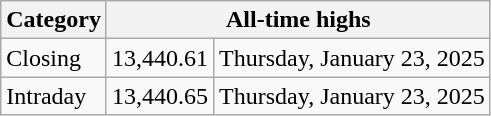<table class="wikitable">
<tr>
<th>Category</th>
<th colspan="2">All-time highs</th>
</tr>
<tr>
<td>Closing</td>
<td>13,440.61</td>
<td>Thursday, January 23, 2025</td>
</tr>
<tr>
<td>Intraday</td>
<td>13,440.65</td>
<td>Thursday, January 23, 2025</td>
</tr>
</table>
